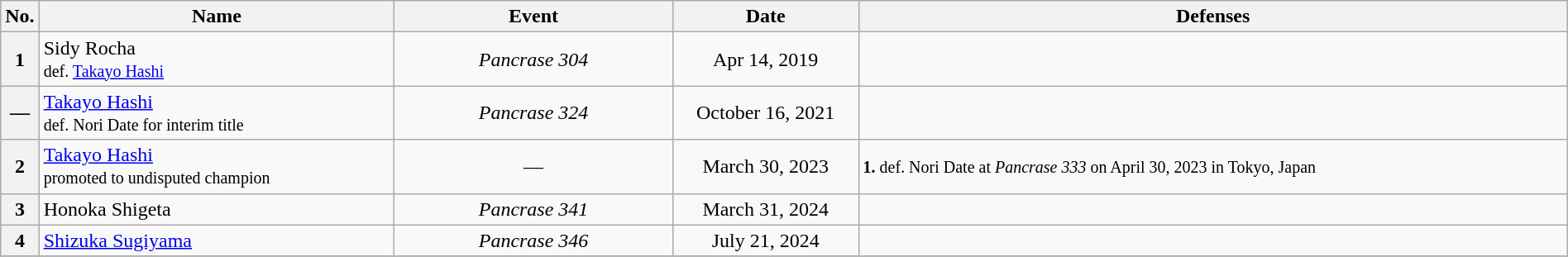<table class="wikitable" width=100%>
<tr>
<th width=1%>No.</th>
<th width=23%>Name</th>
<th width=18%>Event</th>
<th width=12%>Date</th>
<th width=46%>Defenses</th>
</tr>
<tr>
<th>1</th>
<td align=left> Sidy Rocha<br><small>def. <a href='#'>Takayo Hashi</a></small></td>
<td align=center><em>Pancrase 304</em><br></td>
<td align=center>Apr 14, 2019</td>
<td></td>
</tr>
<tr>
<th>—</th>
<td align=left> <a href='#'>Takayo Hashi</a> <br><small>def. Nori Date for interim title</small></td>
<td align=center><em>Pancrase 324</em><br></td>
<td align=center>October 16, 2021</td>
<td></td>
</tr>
<tr>
<th>2</th>
<td align=left> <a href='#'>Takayo Hashi</a> <br><small>promoted to undisputed champion</small></td>
<td align=center>—</td>
<td align=center>March 30, 2023</td>
<td><small> <strong>1.</strong> def. Nori Date at <em>Pancrase 333</em> on April 30, 2023 in Tokyo, Japan</small></td>
</tr>
<tr>
<th>3</th>
<td align=left> Honoka Shigeta</td>
<td align=center><em>Pancrase 341</em><br></td>
<td align=center>March 31, 2024</td>
<td></td>
</tr>
<tr>
<th>4</th>
<td align=left> <a href='#'>Shizuka Sugiyama</a></td>
<td align=center><em>Pancrase 346</em><br></td>
<td align=center>July 21, 2024</td>
<td></td>
</tr>
<tr>
</tr>
</table>
